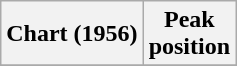<table class="wikitable sortable">
<tr>
<th>Chart (1956)</th>
<th>Peak<br>position</th>
</tr>
<tr>
</tr>
</table>
